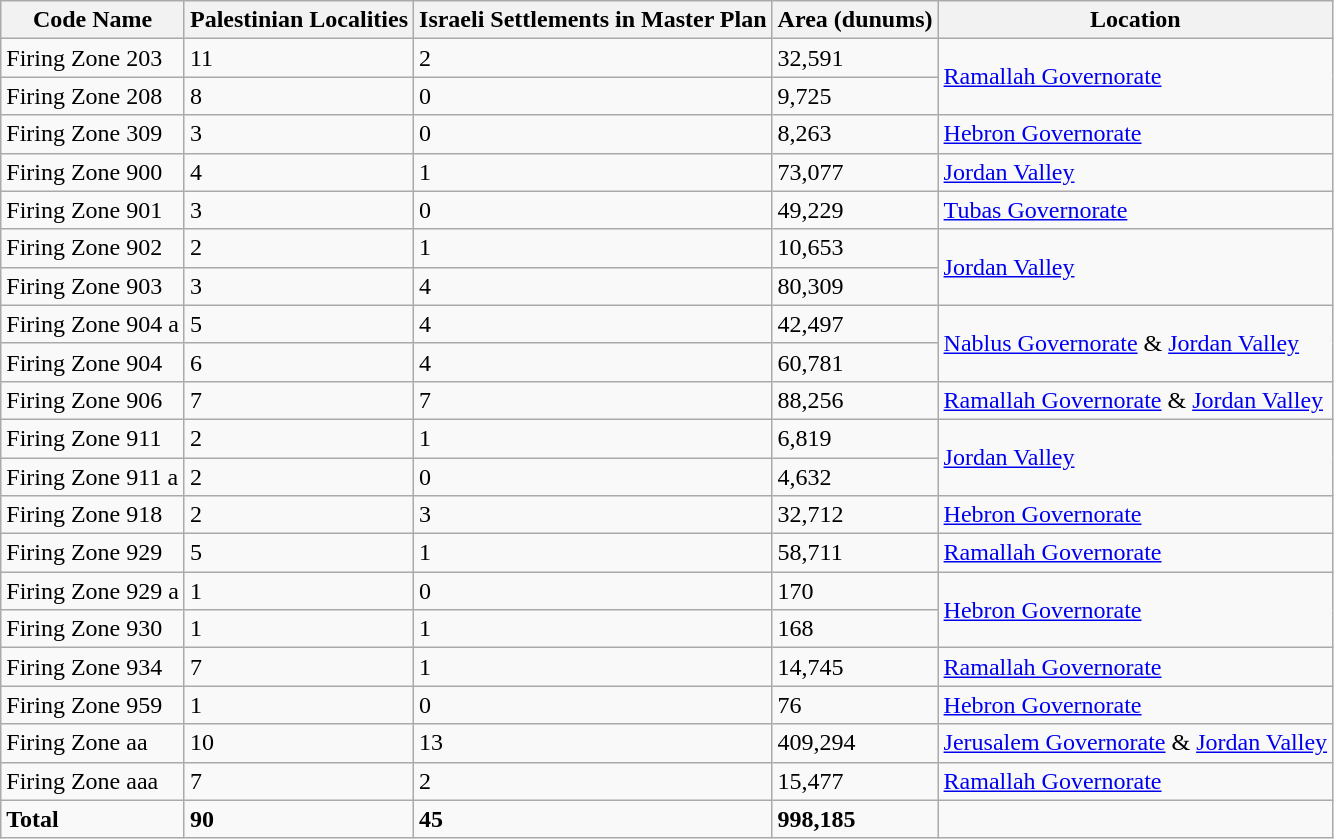<table class="wikitable">
<tr>
<th>Code Name</th>
<th>Palestinian Localities</th>
<th>Israeli Settlements in Master Plan</th>
<th>Area (dunums)</th>
<th>Location</th>
</tr>
<tr>
<td>Firing Zone 203</td>
<td>11</td>
<td>2</td>
<td>32,591</td>
<td rowspan="2"><a href='#'>Ramallah Governorate</a></td>
</tr>
<tr>
<td>Firing Zone 208</td>
<td>8</td>
<td>0</td>
<td>9,725</td>
</tr>
<tr>
<td>Firing Zone 309</td>
<td>3</td>
<td>0</td>
<td>8,263</td>
<td><a href='#'>Hebron Governorate</a></td>
</tr>
<tr>
<td>Firing Zone 900</td>
<td>4</td>
<td>1</td>
<td>73,077</td>
<td><a href='#'>Jordan Valley</a></td>
</tr>
<tr>
<td>Firing Zone 901</td>
<td>3</td>
<td>0</td>
<td>49,229</td>
<td><a href='#'>Tubas Governorate</a></td>
</tr>
<tr>
<td>Firing Zone 902</td>
<td>2</td>
<td>1</td>
<td>10,653</td>
<td rowspan="2"><a href='#'>Jordan Valley</a></td>
</tr>
<tr>
<td>Firing Zone 903</td>
<td>3</td>
<td>4</td>
<td>80,309</td>
</tr>
<tr>
<td>Firing Zone 904 a</td>
<td>5</td>
<td>4</td>
<td>42,497</td>
<td rowspan="2"><a href='#'>Nablus Governorate</a> & <a href='#'>Jordan Valley</a></td>
</tr>
<tr>
<td>Firing Zone 904</td>
<td>6</td>
<td>4</td>
<td>60,781</td>
</tr>
<tr>
<td>Firing Zone 906</td>
<td>7</td>
<td>7</td>
<td>88,256</td>
<td><a href='#'>Ramallah Governorate</a> & <a href='#'>Jordan Valley</a></td>
</tr>
<tr>
<td>Firing Zone 911</td>
<td>2</td>
<td>1</td>
<td>6,819</td>
<td rowspan="2"><a href='#'>Jordan Valley</a></td>
</tr>
<tr>
<td>Firing Zone 911 a</td>
<td>2</td>
<td>0</td>
<td>4,632</td>
</tr>
<tr>
<td>Firing Zone 918</td>
<td>2</td>
<td>3</td>
<td>32,712</td>
<td><a href='#'>Hebron Governorate</a></td>
</tr>
<tr>
<td>Firing Zone 929</td>
<td>5</td>
<td>1</td>
<td>58,711</td>
<td><a href='#'>Ramallah Governorate</a></td>
</tr>
<tr>
<td>Firing Zone 929 a</td>
<td>1</td>
<td>0</td>
<td>170</td>
<td rowspan="2"><a href='#'>Hebron Governorate</a></td>
</tr>
<tr>
<td>Firing Zone 930</td>
<td>1</td>
<td>1</td>
<td>168</td>
</tr>
<tr>
<td>Firing Zone 934</td>
<td>7</td>
<td>1</td>
<td>14,745</td>
<td><a href='#'>Ramallah Governorate</a></td>
</tr>
<tr>
<td>Firing Zone 959</td>
<td>1</td>
<td>0</td>
<td>76</td>
<td><a href='#'>Hebron Governorate</a></td>
</tr>
<tr>
<td>Firing Zone aa</td>
<td>10</td>
<td>13</td>
<td>409,294</td>
<td><a href='#'>Jerusalem Governorate</a> & <a href='#'>Jordan Valley</a></td>
</tr>
<tr>
<td>Firing Zone aaa</td>
<td>7</td>
<td>2</td>
<td>15,477</td>
<td><a href='#'>Ramallah Governorate</a></td>
</tr>
<tr>
<td><strong>Total</strong></td>
<td><strong>90</strong></td>
<td><strong>45</strong></td>
<td><strong>998,185</strong></td>
<td></td>
</tr>
</table>
